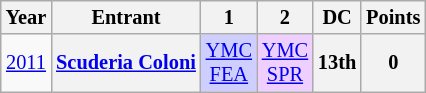<table class="wikitable" style="text-align:center; font-size:85%">
<tr>
<th>Year</th>
<th>Entrant</th>
<th>1</th>
<th>2</th>
<th>DC</th>
<th>Points</th>
</tr>
<tr>
<td><a href='#'>2011</a></td>
<th nowrap><a href='#'>Scuderia Coloni</a></th>
<td style="background:#CFCFFF;"><a href='#'>YMC<br>FEA</a><br></td>
<td style="background:#EFCFFF;"><a href='#'>YMC<br>SPR</a><br></td>
<th>13th</th>
<th>0</th>
</tr>
</table>
